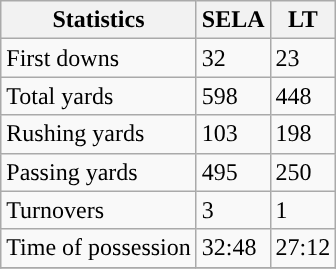<table class="wikitable" style="float: left;">
<tr>
<th>Statistics</th>
<th>SELA</th>
<th>LT</th>
</tr>
<tr>
<td>First downs</td>
<td>32</td>
<td>23</td>
</tr>
<tr>
<td>Total yards</td>
<td>598</td>
<td>448</td>
</tr>
<tr>
<td>Rushing yards</td>
<td>103</td>
<td>198</td>
</tr>
<tr>
<td>Passing yards</td>
<td>495</td>
<td>250</td>
</tr>
<tr>
<td>Turnovers</td>
<td>3</td>
<td>1</td>
</tr>
<tr>
<td>Time of possession</td>
<td>32:48</td>
<td>27:12</td>
</tr>
<tr>
</tr>
</table>
